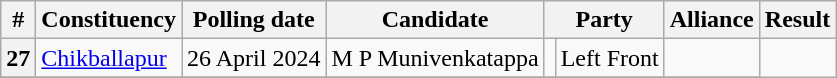<table class="wikitable sortable">
<tr>
<th>#</th>
<th>Constituency</th>
<th>Polling date</th>
<th>Candidate</th>
<th colspan=2>Party</th>
<th>Alliance</th>
<th>Result</th>
</tr>
<tr>
<th>27</th>
<td><a href='#'>Chikballapur</a></td>
<td>26 April 2024</td>
<td>M P Munivenkatappa</td>
<td></td>
<td>Left Front</td>
<td></td>
</tr>
<tr>
</tr>
</table>
